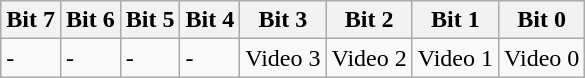<table class="wikitable">
<tr>
<th>Bit 7</th>
<th>Bit 6</th>
<th>Bit 5</th>
<th>Bit 4</th>
<th>Bit 3</th>
<th>Bit 2</th>
<th>Bit 1</th>
<th>Bit 0</th>
</tr>
<tr>
<td>-</td>
<td>-</td>
<td>-</td>
<td>-</td>
<td>Video 3</td>
<td>Video 2</td>
<td>Video 1</td>
<td>Video 0</td>
</tr>
</table>
